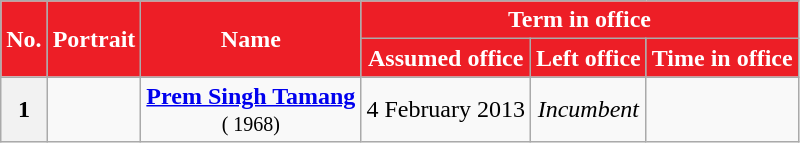<table class="wikitable sortable" style="text-align:center;">
<tr>
<th rowspan=2 style="background-color:#ED1E26;color:white">No.</th>
<th rowspan=2 style="background-color:#ED1E26;color:white">Portrait</th>
<th rowspan=2 style="background-color:#ED1E26;color:white">Name<br></th>
<th colspan=3 style="background-color:#ED1E26;color:white">Term in office</th>
</tr>
<tr>
<th style="background-color:#ED1E26;color:white">Assumed office</th>
<th style="background-color:#ED1E26;color:white">Left office</th>
<th style="background-color:#ED1E26;color:white">Time in office</th>
</tr>
<tr>
<th>1</th>
<td></td>
<td><strong><a href='#'>Prem Singh Tamang</a></strong><br><small>( 1968)</small></td>
<td>4 February 2013</td>
<td><em>Incumbent</em></td>
<td></td>
</tr>
</table>
